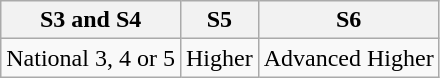<table class="wikitable">
<tr>
<th>S3 and S4</th>
<th>S5</th>
<th>S6</th>
</tr>
<tr>
<td>National 3, 4 or 5</td>
<td>Higher</td>
<td>Advanced Higher</td>
</tr>
</table>
